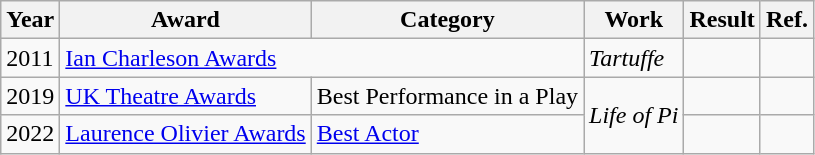<table class="wikitable plainrowheaders">
<tr>
<th>Year</th>
<th>Award</th>
<th>Category</th>
<th>Work</th>
<th>Result</th>
<th>Ref.</th>
</tr>
<tr>
<td>2011</td>
<td colspan="2"><a href='#'>Ian Charleson Awards</a></td>
<td><em>Tartuffe</em></td>
<td></td>
<td></td>
</tr>
<tr>
<td>2019</td>
<td><a href='#'>UK Theatre Awards</a></td>
<td>Best Performance in a Play</td>
<td rowspan="2"><em>Life of Pi</em></td>
<td></td>
<td></td>
</tr>
<tr>
<td>2022</td>
<td><a href='#'>Laurence Olivier Awards</a></td>
<td><a href='#'>Best Actor</a></td>
<td></td>
<td></td>
</tr>
</table>
